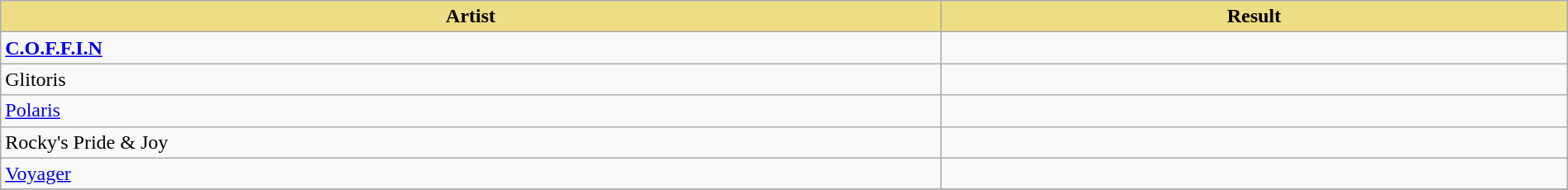<table class="wikitable" width=100%>
<tr>
<th style="width:15%;background:#EEDD82;">Artist</th>
<th style="width:10%;background:#EEDD82;">Result</th>
</tr>
<tr>
<td><strong><a href='#'>C.O.F.F.I.N</a></strong></td>
<td></td>
</tr>
<tr>
<td>Glitoris</td>
<td></td>
</tr>
<tr>
<td><a href='#'>Polaris</a></td>
<td></td>
</tr>
<tr>
<td>Rocky's Pride & Joy</td>
<td></td>
</tr>
<tr>
<td><a href='#'>Voyager</a></td>
<td></td>
</tr>
<tr>
</tr>
</table>
